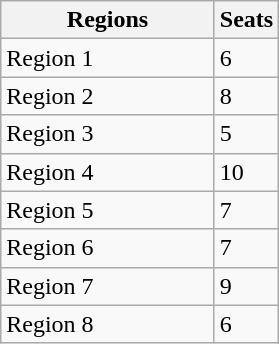<table class="wikitable sortable mw-collapsible mw-collapsed" style="font-size: 100%; padding:0px; text-align: left;">
<tr>
<th style="width: 135px;">Regions</th>
<th>Seats</th>
</tr>
<tr>
<td>Region 1</td>
<td style="text-align: left;">6</td>
</tr>
<tr>
<td>Region 2</td>
<td style="text-align: left;">8</td>
</tr>
<tr>
<td>Region 3</td>
<td style="text-align: left;">5</td>
</tr>
<tr>
<td>Region 4</td>
<td>10</td>
</tr>
<tr>
<td>Region 5</td>
<td>7</td>
</tr>
<tr>
<td>Region 6</td>
<td>7</td>
</tr>
<tr>
<td>Region 7</td>
<td>9</td>
</tr>
<tr>
<td>Region 8</td>
<td>6</td>
</tr>
</table>
